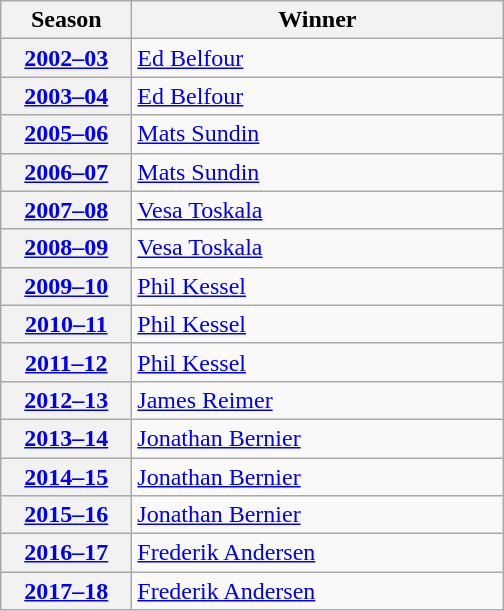<table class="wikitable">
<tr>
<th scope="col" style="width:5em">Season</th>
<th scope="col" style="width:15em">Winner</th>
</tr>
<tr>
<th scope="row"><a href='#'>2002–03</a></th>
<td><a href='#'>Ed Belfour</a></td>
</tr>
<tr>
<th scope="row"><a href='#'>2003–04</a></th>
<td><a href='#'>Ed Belfour</a></td>
</tr>
<tr>
<th scope="row"><a href='#'>2005–06</a></th>
<td><a href='#'>Mats Sundin</a></td>
</tr>
<tr>
<th scope="row"><a href='#'>2006–07</a></th>
<td><a href='#'>Mats Sundin</a></td>
</tr>
<tr>
<th scope="row"><a href='#'>2007–08</a></th>
<td><a href='#'>Vesa Toskala</a></td>
</tr>
<tr>
<th scope="row"><a href='#'>2008–09</a></th>
<td><a href='#'>Vesa Toskala</a></td>
</tr>
<tr>
<th scope="row"><a href='#'>2009–10</a></th>
<td><a href='#'>Phil Kessel</a></td>
</tr>
<tr>
<th scope="row"><a href='#'>2010–11</a></th>
<td><a href='#'>Phil Kessel</a></td>
</tr>
<tr>
<th scope="row"><a href='#'>2011–12</a></th>
<td><a href='#'>Phil Kessel</a></td>
</tr>
<tr>
<th scope="row"><a href='#'>2012–13</a></th>
<td><a href='#'>James Reimer</a></td>
</tr>
<tr>
<th scope="row"><a href='#'>2013–14</a></th>
<td><a href='#'>Jonathan Bernier</a></td>
</tr>
<tr>
<th scope="row"><a href='#'>2014–15</a></th>
<td><a href='#'>Jonathan Bernier</a></td>
</tr>
<tr>
<th scope="row"><a href='#'>2015–16</a></th>
<td><a href='#'>Jonathan Bernier</a></td>
</tr>
<tr>
<th scope="row"><a href='#'>2016–17</a></th>
<td><a href='#'>Frederik Andersen</a></td>
</tr>
<tr>
<th scope="row"><a href='#'>2017–18</a></th>
<td><a href='#'>Frederik Andersen</a></td>
</tr>
</table>
